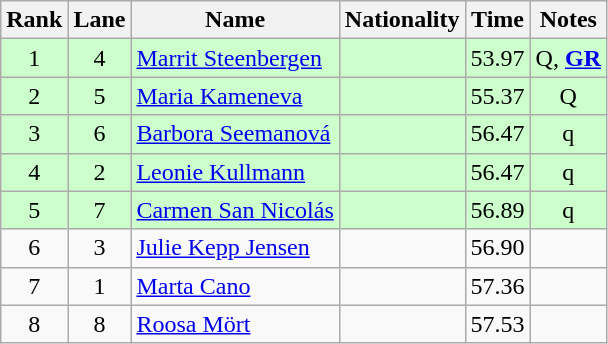<table class="wikitable sortable" style="text-align:center">
<tr>
<th>Rank</th>
<th>Lane</th>
<th>Name</th>
<th>Nationality</th>
<th>Time</th>
<th>Notes</th>
</tr>
<tr bgcolor=ccffcc>
<td>1</td>
<td>4</td>
<td align=left><a href='#'>Marrit Steenbergen</a></td>
<td align=left></td>
<td>53.97</td>
<td>Q, <a href='#'><strong>GR</strong></a></td>
</tr>
<tr bgcolor=ccffcc>
<td>2</td>
<td>5</td>
<td align=left><a href='#'>Maria Kameneva</a></td>
<td align=left></td>
<td>55.37</td>
<td>Q</td>
</tr>
<tr bgcolor=ccffcc>
<td>3</td>
<td>6</td>
<td align=left><a href='#'>Barbora Seemanová</a></td>
<td align=left></td>
<td>56.47</td>
<td>q</td>
</tr>
<tr bgcolor=ccffcc>
<td>4</td>
<td>2</td>
<td align=left><a href='#'>Leonie Kullmann</a></td>
<td align=left></td>
<td>56.47</td>
<td>q</td>
</tr>
<tr bgcolor=ccffcc>
<td>5</td>
<td>7</td>
<td align=left><a href='#'>Carmen San Nicolás</a></td>
<td align=left></td>
<td>56.89</td>
<td>q</td>
</tr>
<tr>
<td>6</td>
<td>3</td>
<td align=left><a href='#'>Julie Kepp Jensen</a></td>
<td align=left></td>
<td>56.90</td>
<td></td>
</tr>
<tr>
<td>7</td>
<td>1</td>
<td align=left><a href='#'>Marta Cano</a></td>
<td align=left></td>
<td>57.36</td>
<td></td>
</tr>
<tr>
<td>8</td>
<td>8</td>
<td align=left><a href='#'>Roosa Mört</a></td>
<td align=left></td>
<td>57.53</td>
<td></td>
</tr>
</table>
